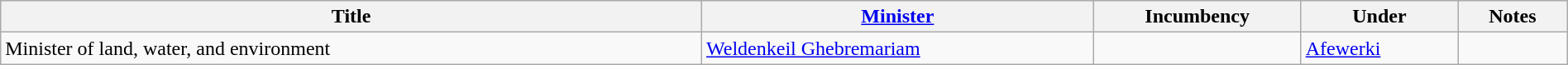<table class="wikitable" style="width:100%;">
<tr>
<th>Title</th>
<th style="width:25%;"><a href='#'>Minister</a></th>
<th style="width:160px;">Incumbency</th>
<th style="width:10%;">Under</th>
<th style="width:7%;">Notes</th>
</tr>
<tr>
<td>Minister of land, water, and environment</td>
<td><a href='#'>Weldenkeil Ghebremariam</a></td>
<td></td>
<td><a href='#'>Afewerki</a></td>
<td></td>
</tr>
</table>
